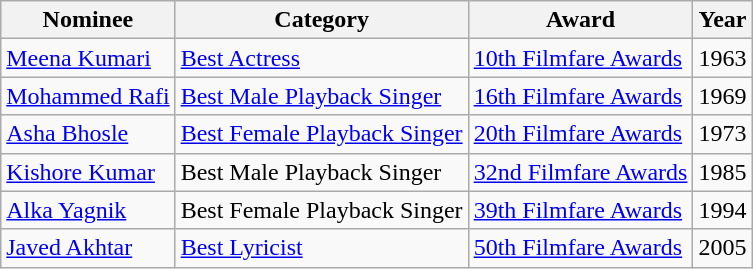<table class="wikitable">
<tr>
<th>Nominee</th>
<th>Category</th>
<th>Award</th>
<th>Year</th>
</tr>
<tr>
<td><a href='#'>Meena Kumari</a></td>
<td><a href='#'>Best Actress</a></td>
<td><a href='#'>10th Filmfare Awards</a></td>
<td>1963</td>
</tr>
<tr>
<td><a href='#'>Mohammed Rafi</a></td>
<td><a href='#'>Best Male Playback Singer</a></td>
<td><a href='#'>16th Filmfare Awards</a></td>
<td>1969</td>
</tr>
<tr>
<td><a href='#'>Asha Bhosle</a></td>
<td><a href='#'>Best Female Playback Singer</a></td>
<td><a href='#'>20th Filmfare Awards</a></td>
<td>1973</td>
</tr>
<tr>
<td><a href='#'>Kishore Kumar</a></td>
<td>Best Male Playback Singer</td>
<td><a href='#'>32nd Filmfare Awards</a></td>
<td>1985</td>
</tr>
<tr>
<td><a href='#'>Alka Yagnik</a></td>
<td>Best Female Playback Singer</td>
<td><a href='#'>39th Filmfare Awards</a></td>
<td>1994</td>
</tr>
<tr>
<td><a href='#'>Javed Akhtar</a></td>
<td><a href='#'>Best Lyricist</a></td>
<td><a href='#'>50th Filmfare Awards</a></td>
<td>2005</td>
</tr>
</table>
